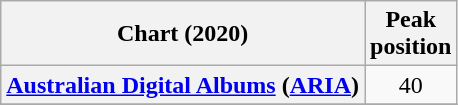<table class="wikitable sortable plainrowheaders" style="text-align:center">
<tr>
<th>Chart (2020)</th>
<th>Peak<br>position</th>
</tr>
<tr>
<th scope="row"><a href='#'>Australian Digital Albums</a> (<a href='#'>ARIA</a>)</th>
<td>40</td>
</tr>
<tr>
</tr>
</table>
